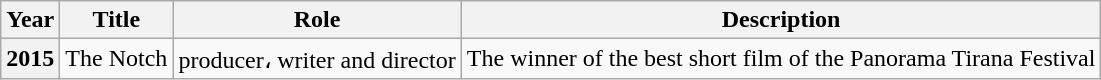<table class="wikitable sortable plainrowheaders">
<tr>
<th scope="col">Year</th>
<th scope="col">Title</th>
<th scope="col">Role</th>
<th>Description</th>
</tr>
<tr>
<th scope="row">2015</th>
<td>The Notch</td>
<td>producer، writer and director</td>
<td>The winner of the best short film of the Panorama Tirana Festival</td>
</tr>
</table>
